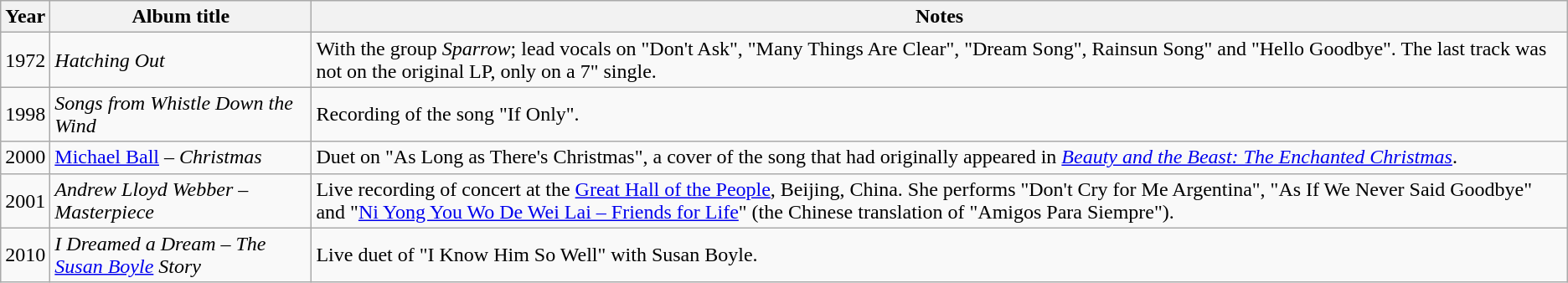<table class=wikitable>
<tr>
<th>Year</th>
<th>Album title</th>
<th>Notes</th>
</tr>
<tr>
<td>1972</td>
<td><em>Hatching Out</em></td>
<td>With the group <em>Sparrow</em>; lead vocals on "Don't Ask", "Many Things Are Clear", "Dream Song", Rainsun Song" and "Hello Goodbye". The last track was not on the original LP, only on a 7" single.</td>
</tr>
<tr>
<td>1998</td>
<td><em>Songs from Whistle Down the Wind</em></td>
<td>Recording of the song "If Only".</td>
</tr>
<tr>
<td>2000</td>
<td><a href='#'>Michael Ball</a> – <em>Christmas</em></td>
<td>Duet on "As Long as There's Christmas", a cover of the song that had originally appeared in <em><a href='#'>Beauty and the Beast: The Enchanted Christmas</a></em>.</td>
</tr>
<tr>
<td>2001</td>
<td><em>Andrew Lloyd Webber – Masterpiece</em></td>
<td>Live recording of concert at the <a href='#'>Great Hall of the People</a>, Beijing, China. She performs "Don't Cry for Me Argentina", "As If We Never Said Goodbye" and "<a href='#'>Ni Yong You Wo De Wei Lai – Friends for Life</a>" (the Chinese translation of "Amigos Para Siempre").</td>
</tr>
<tr>
<td>2010</td>
<td><em>I Dreamed a Dream – The <a href='#'>Susan Boyle</a> Story</em></td>
<td>Live duet of "I Know Him So Well" with Susan Boyle.</td>
</tr>
</table>
